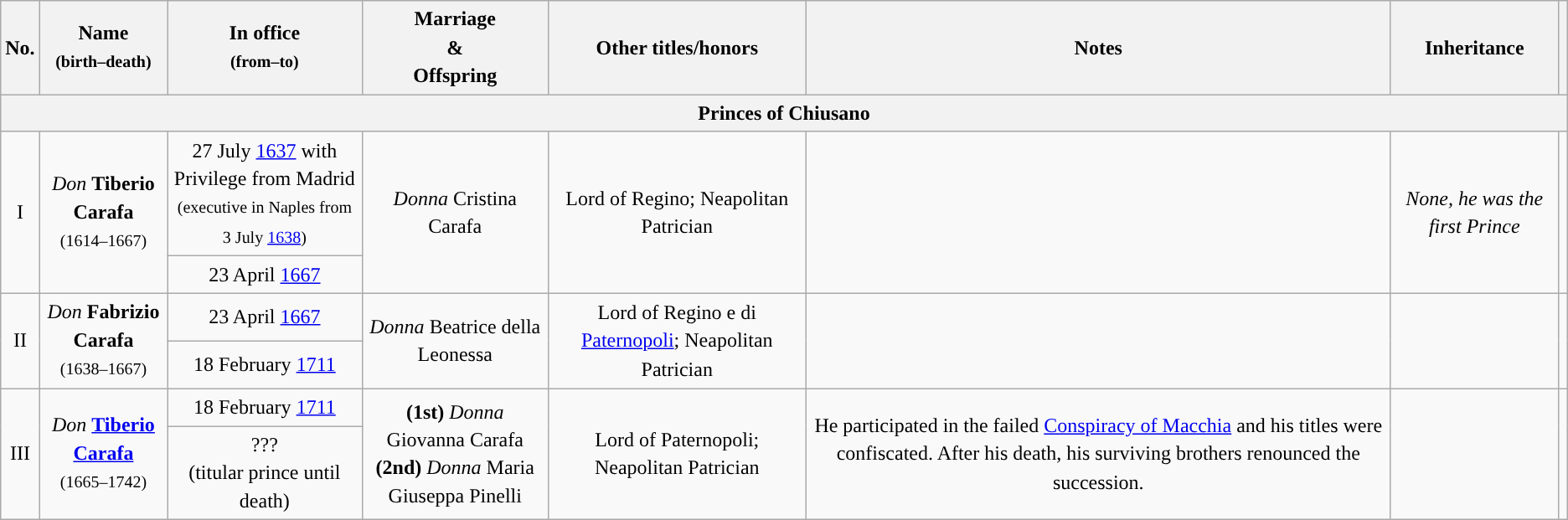<table class="wikitable" style="line-height:1.4em; text-align:center">
<tr>
<th>No.</th>
<th>Name<br><small>(birth–death)</small></th>
<th>In office<br><small>(from–to)</small></th>
<th>Marriage<br>&<br>Offspring</th>
<th>Other titles/honors</th>
<th>Notes</th>
<th>Inheritance</th>
<th></th>
</tr>
<tr>
<th class=noprint colspan=8 style="font-weight:normal" style="background:#FFD700"><strong>Princes of Chiusano</strong></th>
</tr>
<tr>
<td rowspan=2>I</td>
<td rowspan=2><em>Don</em> <strong>Tiberio Carafa</strong><br><small>(1614–1667)</small></td>
<td>27 July <a href='#'>1637</a> with Privilege from Madrid<br><small>(executive in Naples from 3 July <a href='#'>1638</a>)</small></td>
<td rowspan=2><em>Donna</em> Cristina Carafa</td>
<td rowspan=2>Lord of Regino; Neapolitan Patrician</td>
<td rowspan=2></td>
<td rowspan=2><em>None, he was the first Prince</em></td>
<td rowspan=2></td>
</tr>
<tr>
<td>23 April <a href='#'>1667</a></td>
</tr>
<tr>
<td rowspan=2>II</td>
<td rowspan=2><em>Don</em> <strong>Fabrizio Carafa</strong><br><small>(1638–1667)</small></td>
<td>23 April <a href='#'>1667</a></td>
<td rowspan=2><em>Donna</em> Beatrice della Leonessa</td>
<td rowspan=2>Lord of Regino e di <a href='#'>Paternopoli</a>; Neapolitan Patrician</td>
<td rowspan=2></td>
<td rowspan=2></td>
<td rowspan=2></td>
</tr>
<tr>
<td>18 February <a href='#'>1711</a></td>
</tr>
<tr>
<td rowspan=2>III</td>
<td rowspan=2><em>Don</em> <strong><a href='#'>Tiberio Carafa</a></strong><br><small>(1665–1742)</small></td>
<td>18 February <a href='#'>1711</a></td>
<td rowspan=2><strong>(1st)</strong> <em>Donna</em> Giovanna Carafa<br><strong>(2nd)</strong> <em>Donna</em> Maria Giuseppa Pinelli</td>
<td rowspan=2>Lord of Paternopoli; Neapolitan Patrician</td>
<td rowspan=2>He participated in the failed <a href='#'>Conspiracy of Macchia</a> and his titles were confiscated. After his death, his surviving brothers renounced the succession.</td>
<td rowspan=2></td>
<td rowspan=2></td>
</tr>
<tr>
<td>???<br>(titular prince until death)</td>
</tr>
</table>
